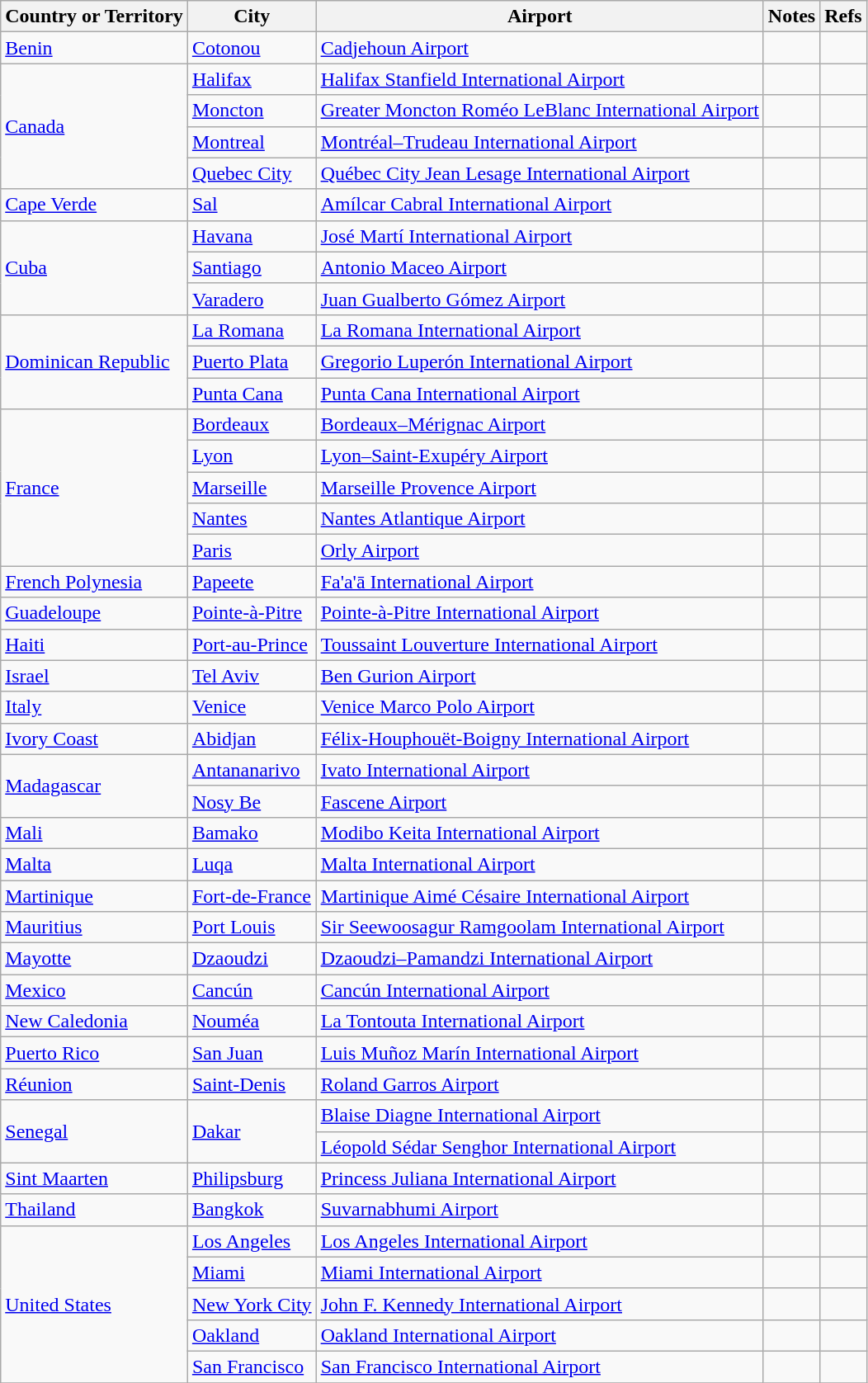<table class="wikitable sortable">
<tr>
<th>Country or Territory</th>
<th>City</th>
<th>Airport</th>
<th>Notes</th>
<th class=unsortable>Refs</th>
</tr>
<tr>
<td><a href='#'>Benin</a></td>
<td><a href='#'>Cotonou</a></td>
<td><a href='#'>Cadjehoun Airport</a></td>
<td></td>
<td align=center></td>
</tr>
<tr>
<td rowspan="4"><a href='#'>Canada</a></td>
<td><a href='#'>Halifax</a></td>
<td><a href='#'>Halifax Stanfield International Airport</a></td>
<td></td>
<td align=center></td>
</tr>
<tr>
<td><a href='#'>Moncton</a></td>
<td><a href='#'>Greater Moncton Roméo LeBlanc International Airport</a></td>
<td></td>
<td align=center></td>
</tr>
<tr>
<td><a href='#'>Montreal</a></td>
<td><a href='#'>Montréal–Trudeau International Airport</a></td>
<td></td>
<td align=center></td>
</tr>
<tr>
<td><a href='#'>Quebec City</a></td>
<td><a href='#'>Québec City Jean Lesage International Airport</a></td>
<td></td>
<td align=center></td>
</tr>
<tr>
<td><a href='#'>Cape Verde</a></td>
<td><a href='#'>Sal</a></td>
<td><a href='#'>Amílcar Cabral International Airport</a></td>
<td></td>
<td align=center></td>
</tr>
<tr>
<td rowspan="3"><a href='#'>Cuba</a></td>
<td><a href='#'>Havana</a></td>
<td><a href='#'>José Martí International Airport</a></td>
<td></td>
<td align=center></td>
</tr>
<tr>
<td><a href='#'>Santiago</a></td>
<td><a href='#'>Antonio Maceo Airport</a></td>
<td></td>
<td align=center></td>
</tr>
<tr>
<td><a href='#'>Varadero</a></td>
<td><a href='#'>Juan Gualberto Gómez Airport</a></td>
<td></td>
<td align=center></td>
</tr>
<tr>
<td rowspan="3"><a href='#'>Dominican Republic</a></td>
<td><a href='#'>La Romana</a></td>
<td><a href='#'>La Romana International Airport</a></td>
<td></td>
<td align=center></td>
</tr>
<tr>
<td><a href='#'>Puerto Plata</a></td>
<td><a href='#'>Gregorio Luperón International Airport</a></td>
<td></td>
<td align=center></td>
</tr>
<tr>
<td><a href='#'>Punta Cana</a></td>
<td><a href='#'>Punta Cana International Airport</a></td>
<td></td>
<td align=center></td>
</tr>
<tr>
<td rowspan="5"><a href='#'>France</a></td>
<td><a href='#'>Bordeaux</a></td>
<td><a href='#'>Bordeaux–Mérignac Airport</a></td>
<td></td>
<td align=center></td>
</tr>
<tr>
<td><a href='#'>Lyon</a></td>
<td><a href='#'>Lyon–Saint-Exupéry Airport</a></td>
<td align=center></td>
<td align=center></td>
</tr>
<tr>
<td><a href='#'>Marseille</a></td>
<td><a href='#'>Marseille Provence Airport</a></td>
<td align=center></td>
<td align=center></td>
</tr>
<tr>
<td><a href='#'>Nantes</a></td>
<td><a href='#'>Nantes Atlantique Airport</a></td>
<td></td>
<td align=center></td>
</tr>
<tr>
<td><a href='#'>Paris</a></td>
<td><a href='#'>Orly Airport</a></td>
<td></td>
<td align=center></td>
</tr>
<tr>
<td><a href='#'>French Polynesia</a></td>
<td><a href='#'>Papeete</a></td>
<td><a href='#'>Fa'a'ā International Airport</a></td>
<td></td>
<td align=center></td>
</tr>
<tr>
<td><a href='#'>Guadeloupe</a></td>
<td><a href='#'>Pointe-à-Pitre</a></td>
<td><a href='#'>Pointe-à-Pitre International Airport</a></td>
<td align=center></td>
<td align=center></td>
</tr>
<tr>
<td><a href='#'>Haiti</a></td>
<td><a href='#'>Port-au-Prince</a></td>
<td><a href='#'>Toussaint Louverture International Airport</a></td>
<td></td>
<td align=center></td>
</tr>
<tr>
<td><a href='#'>Israel</a></td>
<td><a href='#'>Tel Aviv</a></td>
<td><a href='#'>Ben Gurion Airport</a></td>
<td></td>
<td align=center></td>
</tr>
<tr>
<td><a href='#'>Italy</a></td>
<td><a href='#'>Venice</a></td>
<td><a href='#'>Venice Marco Polo Airport</a></td>
<td></td>
<td align=center></td>
</tr>
<tr>
<td><a href='#'>Ivory Coast</a></td>
<td><a href='#'>Abidjan</a></td>
<td><a href='#'>Félix-Houphouët-Boigny International Airport</a></td>
<td></td>
<td align=center></td>
</tr>
<tr>
<td rowspan="2"><a href='#'>Madagascar</a></td>
<td><a href='#'>Antananarivo</a></td>
<td><a href='#'>Ivato International Airport</a></td>
<td></td>
<td align=center></td>
</tr>
<tr>
<td><a href='#'>Nosy Be</a></td>
<td><a href='#'>Fascene Airport</a></td>
<td></td>
<td align=center></td>
</tr>
<tr>
<td><a href='#'>Mali</a></td>
<td><a href='#'>Bamako</a></td>
<td><a href='#'>Modibo Keita International Airport</a></td>
<td></td>
<td align=center></td>
</tr>
<tr>
<td><a href='#'>Malta</a></td>
<td><a href='#'>Luqa</a></td>
<td><a href='#'>Malta International Airport</a></td>
<td></td>
<td align=center></td>
</tr>
<tr>
<td><a href='#'>Martinique</a></td>
<td><a href='#'>Fort-de-France</a></td>
<td><a href='#'>Martinique Aimé Césaire International Airport</a></td>
<td align=center></td>
<td align=center></td>
</tr>
<tr>
<td><a href='#'>Mauritius</a></td>
<td><a href='#'>Port Louis</a></td>
<td><a href='#'>Sir Seewoosagur Ramgoolam International Airport</a></td>
<td align=center></td>
<td align=center></td>
</tr>
<tr>
<td><a href='#'>Mayotte</a></td>
<td><a href='#'>Dzaoudzi</a></td>
<td><a href='#'>Dzaoudzi–Pamandzi International Airport</a></td>
<td align=center></td>
<td align=center></td>
</tr>
<tr>
<td><a href='#'>Mexico</a></td>
<td><a href='#'>Cancún</a></td>
<td><a href='#'>Cancún International Airport</a></td>
<td></td>
<td align=center></td>
</tr>
<tr>
<td><a href='#'>New Caledonia</a></td>
<td><a href='#'>Nouméa</a></td>
<td><a href='#'>La Tontouta International Airport</a></td>
<td></td>
<td align=center></td>
</tr>
<tr>
<td><a href='#'>Puerto Rico</a></td>
<td><a href='#'>San Juan</a></td>
<td><a href='#'>Luis Muñoz Marín International Airport</a></td>
<td></td>
<td align=center></td>
</tr>
<tr>
<td><a href='#'>Réunion</a></td>
<td><a href='#'>Saint-Denis</a></td>
<td><a href='#'>Roland Garros Airport</a></td>
<td align=center></td>
<td align=center></td>
</tr>
<tr>
<td rowspan="2"><a href='#'>Senegal</a></td>
<td rowspan="2"><a href='#'>Dakar</a></td>
<td><a href='#'>Blaise Diagne International Airport</a></td>
<td></td>
<td align=center></td>
</tr>
<tr>
<td><a href='#'>Léopold Sédar Senghor International Airport</a></td>
<td></td>
<td align=center></td>
</tr>
<tr>
<td><a href='#'>Sint Maarten</a></td>
<td><a href='#'>Philipsburg</a></td>
<td><a href='#'>Princess Juliana International Airport</a></td>
<td></td>
<td align=center></td>
</tr>
<tr>
<td><a href='#'>Thailand</a></td>
<td><a href='#'>Bangkok</a></td>
<td><a href='#'>Suvarnabhumi Airport</a></td>
<td></td>
<td align=center></td>
</tr>
<tr>
<td rowspan="5"><a href='#'>United States</a></td>
<td><a href='#'>Los Angeles</a></td>
<td><a href='#'>Los Angeles International Airport</a></td>
<td></td>
<td align=center></td>
</tr>
<tr>
<td><a href='#'>Miami</a></td>
<td><a href='#'>Miami International Airport</a></td>
<td></td>
<td align=center></td>
</tr>
<tr>
<td><a href='#'>New York City</a></td>
<td><a href='#'>John F. Kennedy International Airport</a></td>
<td></td>
<td align=center></td>
</tr>
<tr>
<td><a href='#'>Oakland</a></td>
<td><a href='#'>Oakland International Airport</a></td>
<td></td>
<td align=center></td>
</tr>
<tr>
<td><a href='#'>San Francisco</a></td>
<td><a href='#'>San Francisco International Airport</a></td>
<td></td>
<td align=center></td>
</tr>
<tr>
</tr>
</table>
